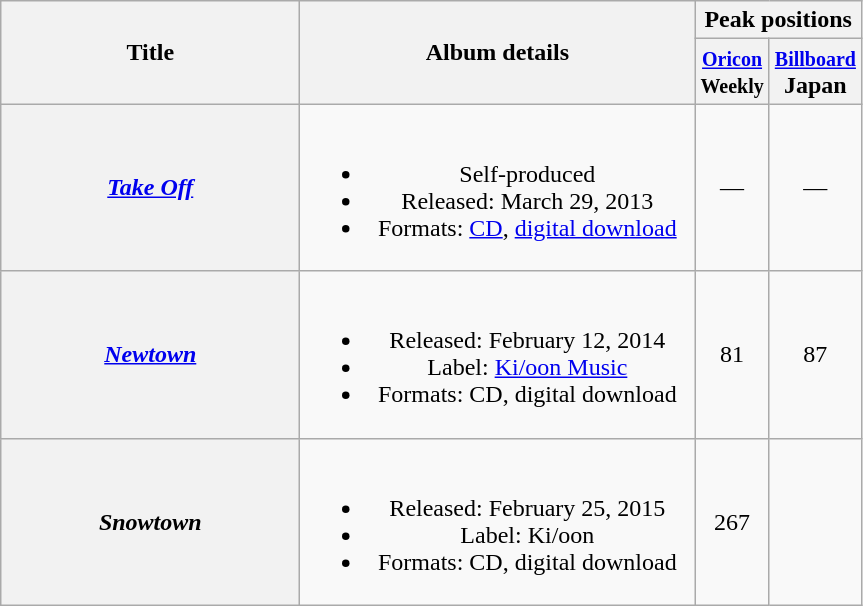<table class="wikitable plainrowheaders" style="text-align:center;">
<tr>
<th style="width:12em;" rowspan="2">Title</th>
<th style="width:16em;" rowspan="2">Album details</th>
<th colspan="2">Peak positions</th>
</tr>
<tr>
<th style="width:2.5em;"><small><a href='#'>Oricon</a><br>Weekly</small><br></th>
<th style="width:2.5em;"><small><a href='#'>Billboard</a></small><br>Japan<br></th>
</tr>
<tr>
<th scope="row"><em><a href='#'>Take Off</a></em></th>
<td><br><ul><li>Self-produced</li><li>Released: March 29, 2013</li><li>Formats: <a href='#'>CD</a>, <a href='#'>digital download</a></li></ul></td>
<td>—</td>
<td>—</td>
</tr>
<tr>
<th scope="row"><em><a href='#'>Newtown</a></em></th>
<td><br><ul><li>Released: February 12, 2014</li><li>Label: <a href='#'>Ki/oon Music</a></li><li>Formats: CD, digital download</li></ul></td>
<td>81</td>
<td>87</td>
</tr>
<tr>
<th scope="row"><em>Snowtown</em></th>
<td><br><ul><li>Released: February 25, 2015</li><li>Label: Ki/oon</li><li>Formats: CD, digital download</li></ul></td>
<td>267</td>
<td></td>
</tr>
</table>
